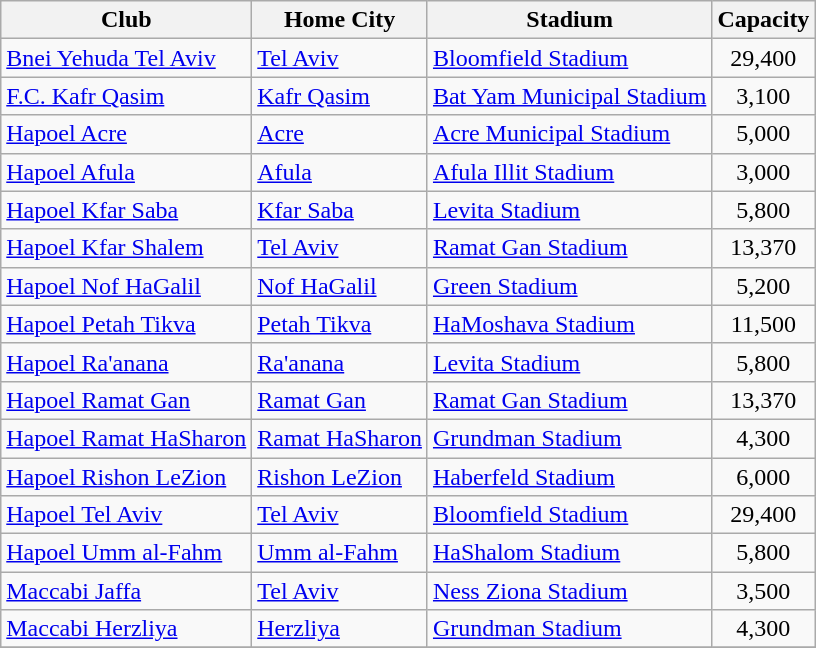<table class="wikitable sortable">
<tr>
<th>Club</th>
<th>Home City</th>
<th>Stadium</th>
<th>Capacity</th>
</tr>
<tr>
<td><a href='#'>Bnei Yehuda Tel Aviv</a></td>
<td><a href='#'>Tel Aviv</a></td>
<td><a href='#'>Bloomfield Stadium</a></td>
<td align=center>29,400</td>
</tr>
<tr>
<td><a href='#'>F.C. Kafr Qasim</a></td>
<td><a href='#'>Kafr Qasim</a></td>
<td><a href='#'>Bat Yam Municipal Stadium</a></td>
<td align=center>3,100</td>
</tr>
<tr>
<td><a href='#'>Hapoel Acre</a></td>
<td><a href='#'>Acre</a></td>
<td><a href='#'>Acre Municipal Stadium</a></td>
<td align=center>5,000</td>
</tr>
<tr>
<td><a href='#'>Hapoel Afula</a></td>
<td><a href='#'>Afula</a></td>
<td><a href='#'>Afula Illit Stadium</a></td>
<td align=center>3,000</td>
</tr>
<tr>
<td><a href='#'>Hapoel Kfar Saba</a></td>
<td><a href='#'>Kfar Saba</a></td>
<td><a href='#'>Levita Stadium</a></td>
<td align=center>5,800</td>
</tr>
<tr>
<td><a href='#'>Hapoel Kfar Shalem</a></td>
<td><a href='#'>Tel Aviv</a></td>
<td><a href='#'>Ramat Gan Stadium</a></td>
<td align=center>13,370</td>
</tr>
<tr>
<td><a href='#'>Hapoel Nof HaGalil</a></td>
<td><a href='#'>Nof HaGalil</a></td>
<td><a href='#'>Green Stadium</a></td>
<td align=center>5,200</td>
</tr>
<tr>
<td><a href='#'>Hapoel Petah Tikva</a></td>
<td><a href='#'>Petah Tikva</a></td>
<td><a href='#'>HaMoshava Stadium</a></td>
<td align=center>11,500</td>
</tr>
<tr>
<td><a href='#'>Hapoel Ra'anana</a></td>
<td><a href='#'>Ra'anana</a></td>
<td><a href='#'>Levita Stadium</a></td>
<td align=center>5,800</td>
</tr>
<tr>
<td><a href='#'>Hapoel Ramat Gan</a></td>
<td><a href='#'>Ramat Gan</a></td>
<td><a href='#'>Ramat Gan Stadium</a></td>
<td align=center>13,370</td>
</tr>
<tr>
<td><a href='#'>Hapoel Ramat HaSharon</a></td>
<td><a href='#'>Ramat HaSharon</a></td>
<td><a href='#'>Grundman Stadium</a></td>
<td align=center>4,300</td>
</tr>
<tr>
<td><a href='#'>Hapoel Rishon LeZion</a></td>
<td><a href='#'>Rishon LeZion</a></td>
<td><a href='#'>Haberfeld Stadium</a></td>
<td align=center>6,000</td>
</tr>
<tr>
<td><a href='#'>Hapoel Tel Aviv</a></td>
<td><a href='#'>Tel Aviv</a></td>
<td><a href='#'>Bloomfield Stadium</a></td>
<td align=center>29,400</td>
</tr>
<tr>
<td><a href='#'>Hapoel Umm al-Fahm</a></td>
<td><a href='#'>Umm al-Fahm</a></td>
<td><a href='#'>HaShalom Stadium</a></td>
<td align=center>5,800</td>
</tr>
<tr>
<td><a href='#'>Maccabi Jaffa</a></td>
<td><a href='#'>Tel Aviv</a></td>
<td><a href='#'>Ness Ziona Stadium</a></td>
<td align=center>3,500</td>
</tr>
<tr>
<td><a href='#'>Maccabi Herzliya</a></td>
<td><a href='#'>Herzliya</a></td>
<td><a href='#'>Grundman Stadium</a></td>
<td align=center>4,300</td>
</tr>
<tr>
</tr>
</table>
